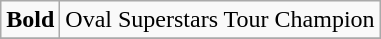<table class="wikitable">
<tr>
<td><strong>Bold</strong></td>
<td>Oval Superstars Tour Champion</td>
</tr>
<tr>
</tr>
</table>
